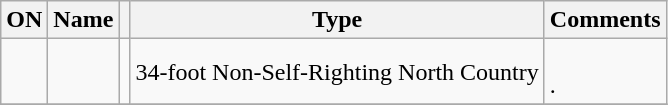<table class="wikitable">
<tr>
<th>ON</th>
<th>Name</th>
<th></th>
<th>Type</th>
<th>Comments</th>
</tr>
<tr>
<td></td>
<td></td>
<td></td>
<td>34-foot Non-Self-Righting North Country</td>
<td><br>.<br></td>
</tr>
<tr>
</tr>
</table>
